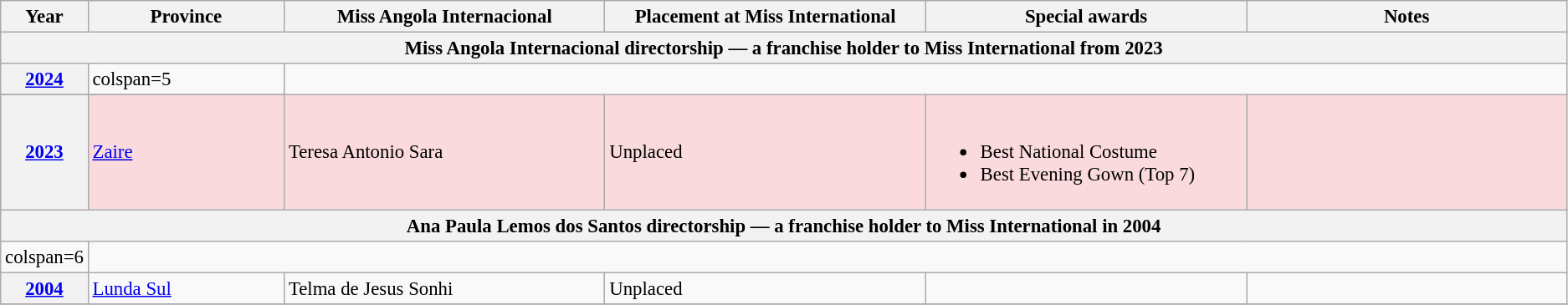<table class="wikitable " style="font-size: 95%;">
<tr>
<th width="60">Year</th>
<th width="150">Province</th>
<th width="250">Miss Angola Internacional</th>
<th width="250">Placement at Miss International</th>
<th width="250">Special awards</th>
<th width="250">Notes</th>
</tr>
<tr>
<th colspan="6">Miss Angola Internacional directorship — a franchise holder to Miss International from 2023</th>
</tr>
<tr>
<th><a href='#'>2024</a></th>
<td>colspan=5 </td>
</tr>
<tr>
</tr>
<tr style="background-color:#FADADD; ">
<th><a href='#'>2023</a></th>
<td><a href='#'>Zaire</a></td>
<td>Teresa Antonio Sara</td>
<td>Unplaced</td>
<td align="left"><br><ul><li>Best National Costume</li><li>Best Evening Gown (Top 7)</li></ul></td>
<td></td>
</tr>
<tr>
<th colspan="6">Ana Paula Lemos dos Santos directorship — a franchise holder to Miss International in 2004</th>
</tr>
<tr>
<td>colspan=6 </td>
</tr>
<tr>
<th><a href='#'>2004</a></th>
<td><a href='#'>Lunda Sul</a></td>
<td>Telma de Jesus Sonhi</td>
<td>Unplaced</td>
<td></td>
<td></td>
</tr>
<tr>
</tr>
</table>
